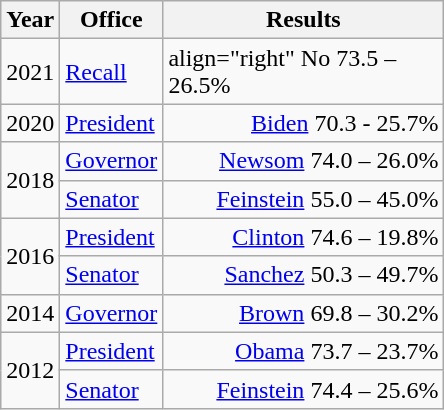<table class=wikitable>
<tr>
<th width="30">Year</th>
<th width="60">Office</th>
<th width="180">Results</th>
</tr>
<tr>
<td>2021</td>
<td><a href='#'>Recall</a></td>
<td>align="right"  No 73.5 – 26.5%</td>
</tr>
<tr>
<td rowspan="1">2020</td>
<td><a href='#'>President</a></td>
<td align="right" ><a href='#'>Biden</a> 70.3 - 25.7%</td>
</tr>
<tr>
<td rowspan="2">2018</td>
<td><a href='#'>Governor</a></td>
<td align="right" ><a href='#'>Newsom</a> 74.0 – 26.0%</td>
</tr>
<tr>
<td><a href='#'>Senator</a></td>
<td align="right" ><a href='#'>Feinstein</a> 55.0 – 45.0%</td>
</tr>
<tr>
<td rowspan="2">2016</td>
<td><a href='#'>President</a></td>
<td align="right" ><a href='#'>Clinton</a> 74.6 – 19.8%</td>
</tr>
<tr>
<td><a href='#'>Senator</a></td>
<td align="right" ><a href='#'>Sanchez</a> 50.3 – 49.7%</td>
</tr>
<tr>
<td>2014</td>
<td><a href='#'>Governor</a></td>
<td align="right" ><a href='#'>Brown</a> 69.8 – 30.2%</td>
</tr>
<tr>
<td rowspan="2">2012</td>
<td><a href='#'>President</a></td>
<td align="right" ><a href='#'>Obama</a> 73.7 – 23.7%</td>
</tr>
<tr>
<td><a href='#'>Senator</a></td>
<td align="right" ><a href='#'>Feinstein</a> 74.4 – 25.6%</td>
</tr>
</table>
